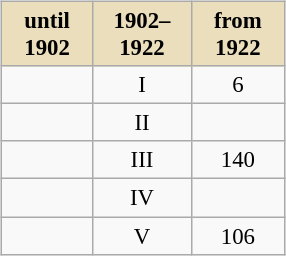<table class="wikitable float-right" style="font-size:95%; text-align:center;" width="15%" align="right">
<tr>
<th style="background:#EADEBD;">until 1902</th>
<th style="background:#EADEBD;">1902–1922</th>
<th style="background:#EADEBD;">from 1922</th>
</tr>
<tr>
<td></td>
<td>I</td>
<td>6</td>
</tr>
<tr>
<td></td>
<td>II</td>
<td></td>
</tr>
<tr>
<td></td>
<td>III</td>
<td>140</td>
</tr>
<tr>
<td></td>
<td>IV</td>
<td></td>
</tr>
<tr>
<td></td>
<td>V</td>
<td>106</td>
</tr>
</table>
